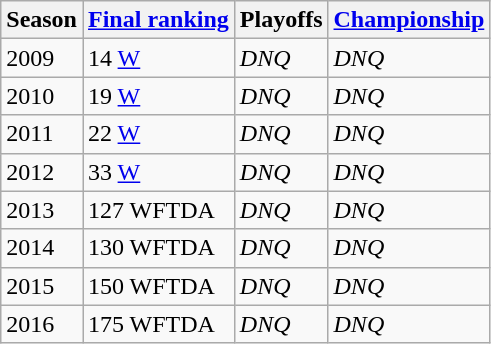<table class="wikitable sortable">
<tr>
<th>Season</th>
<th><a href='#'>Final ranking</a></th>
<th>Playoffs</th>
<th><a href='#'>Championship</a></th>
</tr>
<tr>
<td>2009</td>
<td>14 <a href='#'>W</a></td>
<td><em>DNQ</em></td>
<td><em>DNQ</em></td>
</tr>
<tr>
<td>2010</td>
<td>19 <a href='#'>W</a></td>
<td><em>DNQ</em></td>
<td><em>DNQ</em></td>
</tr>
<tr>
<td>2011</td>
<td>22 <a href='#'>W</a></td>
<td><em>DNQ</em></td>
<td><em>DNQ</em></td>
</tr>
<tr>
<td>2012</td>
<td>33 <a href='#'>W</a></td>
<td><em>DNQ</em></td>
<td><em>DNQ</em></td>
</tr>
<tr>
<td>2013</td>
<td>127 WFTDA</td>
<td><em>DNQ</em></td>
<td><em>DNQ</em></td>
</tr>
<tr>
<td>2014</td>
<td>130 WFTDA</td>
<td><em>DNQ</em></td>
<td><em>DNQ</em></td>
</tr>
<tr>
<td>2015</td>
<td>150 WFTDA</td>
<td><em>DNQ</em></td>
<td><em>DNQ</em></td>
</tr>
<tr>
<td>2016</td>
<td>175 WFTDA</td>
<td><em>DNQ</em></td>
<td><em>DNQ</em></td>
</tr>
</table>
